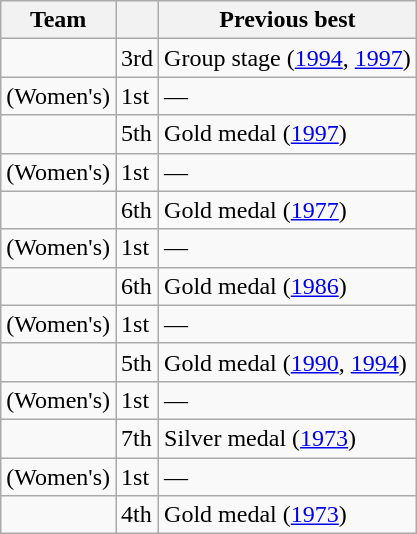<table class="wikitable">
<tr>
<th>Team</th>
<th></th>
<th>Previous best</th>
</tr>
<tr>
<td></td>
<td>3rd</td>
<td>Group stage (<a href='#'>1994</a>, <a href='#'>1997</a>)</td>
</tr>
<tr>
<td> (Women's)</td>
<td>1st</td>
<td>—</td>
</tr>
<tr>
<td></td>
<td>5th</td>
<td>Gold medal (<a href='#'>1997</a>)</td>
</tr>
<tr>
<td> (Women's)</td>
<td>1st</td>
<td>—</td>
</tr>
<tr>
<td></td>
<td>6th</td>
<td>Gold medal (<a href='#'>1977</a>)</td>
</tr>
<tr>
<td> (Women's)</td>
<td>1st</td>
<td>—</td>
</tr>
<tr>
<td></td>
<td>6th</td>
<td>Gold medal (<a href='#'>1986</a>)</td>
</tr>
<tr>
<td> (Women's)</td>
<td>1st</td>
<td>—</td>
</tr>
<tr>
<td></td>
<td>5th</td>
<td>Gold medal (<a href='#'>1990</a>, <a href='#'>1994</a>)</td>
</tr>
<tr>
<td> (Women's)</td>
<td>1st</td>
<td>—</td>
</tr>
<tr>
<td></td>
<td>7th</td>
<td>Silver medal (<a href='#'>1973</a>)</td>
</tr>
<tr>
<td> (Women's)</td>
<td>1st</td>
<td>—</td>
</tr>
<tr>
<td></td>
<td>4th</td>
<td>Gold medal (<a href='#'>1973</a>)</td>
</tr>
</table>
